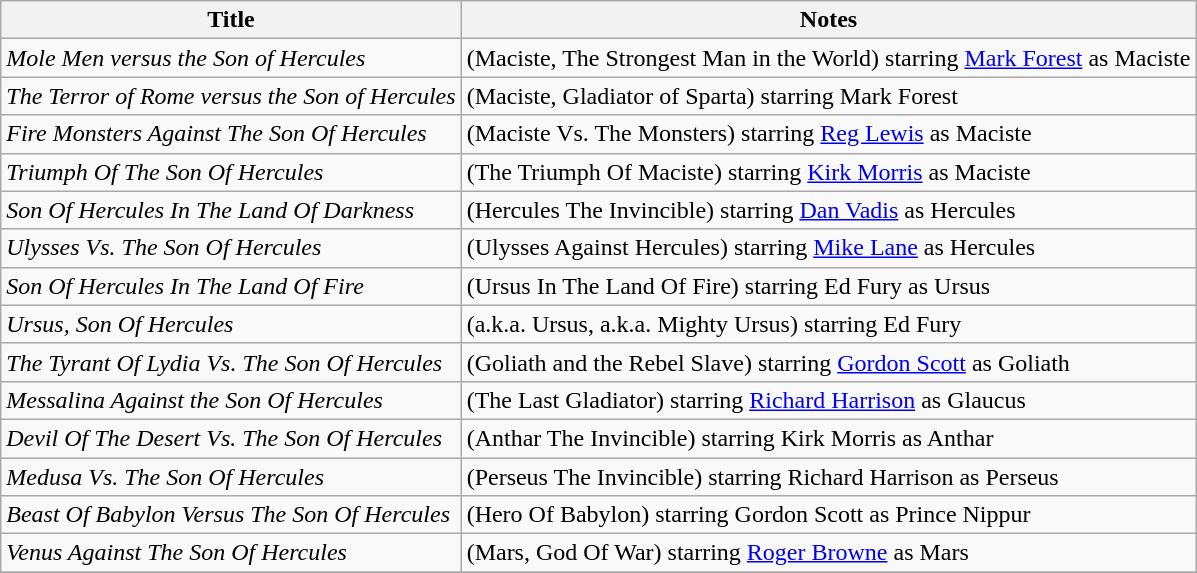<table class="wikitable sortable">
<tr>
<th scope="col">Title</th>
<th scope="col" class="unsortable">Notes</th>
</tr>
<tr>
<td><em>Mole Men versus the Son of Hercules</em></td>
<td>(Maciste, The Strongest Man in the World) starring <a href='#'>Mark Forest</a> as Maciste</td>
</tr>
<tr>
<td><em>The Terror of Rome versus the Son of Hercules</em></td>
<td>(Maciste, Gladiator of Sparta) starring Mark Forest</td>
</tr>
<tr>
<td><em>Fire Monsters Against The Son Of Hercules</em></td>
<td>(Maciste Vs. The Monsters) starring <a href='#'>Reg Lewis</a> as Maciste</td>
</tr>
<tr>
<td><em>Triumph Of The Son Of Hercules</em></td>
<td>(The Triumph Of Maciste) starring <a href='#'>Kirk Morris</a> as Maciste</td>
</tr>
<tr>
<td><em>Son Of Hercules In The Land Of Darkness</em></td>
<td>(Hercules The Invincible) starring <a href='#'>Dan Vadis</a> as Hercules</td>
</tr>
<tr>
<td><em>Ulysses Vs. The Son Of Hercules</em></td>
<td>(Ulysses Against Hercules) starring <a href='#'>Mike Lane</a> as Hercules</td>
</tr>
<tr>
<td><em>Son Of Hercules In The Land Of Fire</em></td>
<td>(Ursus In The Land Of Fire) starring Ed Fury as Ursus</td>
</tr>
<tr>
<td><em>Ursus, Son Of Hercules</em></td>
<td>(a.k.a. Ursus, a.k.a. Mighty Ursus) starring Ed Fury</td>
</tr>
<tr>
<td><em>The Tyrant Of Lydia Vs. The Son Of Hercules</em></td>
<td>(Goliath and the Rebel Slave) starring <a href='#'>Gordon Scott</a> as Goliath</td>
</tr>
<tr>
<td><em>Messalina Against the Son Of Hercules</em></td>
<td>(The Last Gladiator) starring <a href='#'>Richard Harrison</a> as Glaucus</td>
</tr>
<tr>
<td><em>Devil Of The Desert Vs. The Son Of Hercules</em></td>
<td>(Anthar The Invincible) starring Kirk Morris as Anthar</td>
</tr>
<tr>
<td><em>Medusa Vs. The Son Of Hercules</em></td>
<td>(Perseus The Invincible) starring Richard Harrison as Perseus</td>
</tr>
<tr>
<td><em>Beast Of Babylon Versus The Son Of Hercules</em></td>
<td>(Hero Of Babylon) starring Gordon Scott as Prince Nippur</td>
</tr>
<tr>
<td><em>Venus Against The Son Of Hercules</em></td>
<td>(Mars, God Of War) starring <a href='#'>Roger Browne</a> as Mars</td>
</tr>
<tr>
</tr>
</table>
